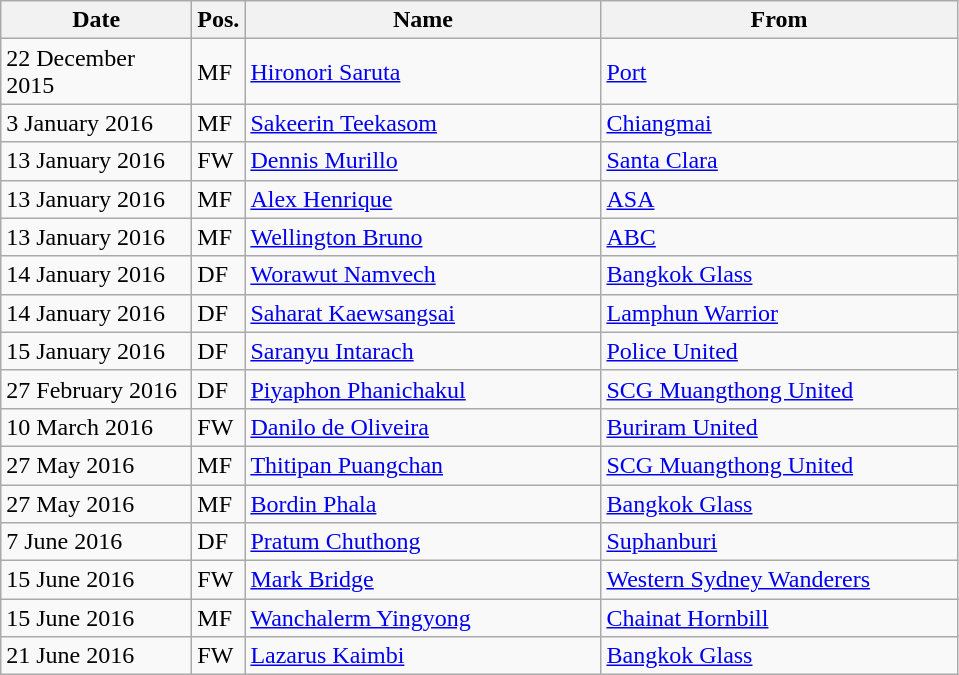<table class="wikitable">
<tr>
<th width="120">Date</th>
<th>Pos.</th>
<th width="230">Name</th>
<th width="230">From</th>
</tr>
<tr>
<td>22 December 2015</td>
<td>MF</td>
<td> <a href='#'>Hironori Saruta</a></td>
<td> <a href='#'>Port</a></td>
</tr>
<tr>
<td>3 January 2016</td>
<td>MF</td>
<td> <a href='#'>Sakeerin Teekasom</a></td>
<td> <a href='#'>Chiangmai</a></td>
</tr>
<tr>
<td>13 January 2016</td>
<td>FW</td>
<td> <a href='#'>Dennis Murillo</a></td>
<td> <a href='#'>Santa Clara</a></td>
</tr>
<tr>
<td>13 January 2016</td>
<td>MF</td>
<td> <a href='#'>Alex Henrique</a></td>
<td> <a href='#'>ASA</a></td>
</tr>
<tr>
<td>13 January 2016</td>
<td>MF</td>
<td> <a href='#'>Wellington Bruno</a></td>
<td> <a href='#'>ABC</a></td>
</tr>
<tr>
<td>14 January 2016</td>
<td>DF</td>
<td> <a href='#'>Worawut Namvech</a></td>
<td> <a href='#'>Bangkok Glass</a></td>
</tr>
<tr>
<td>14 January 2016</td>
<td>DF</td>
<td> <a href='#'>Saharat Kaewsangsai</a></td>
<td> <a href='#'>Lamphun Warrior</a></td>
</tr>
<tr>
<td>15 January 2016</td>
<td>DF</td>
<td> <a href='#'>Saranyu Intarach</a></td>
<td> <a href='#'>Police United</a></td>
</tr>
<tr>
<td>27 February 2016</td>
<td>DF</td>
<td> <a href='#'>Piyaphon Phanichakul</a></td>
<td> <a href='#'>SCG Muangthong United</a></td>
</tr>
<tr>
<td>10 March 2016</td>
<td>FW</td>
<td> <a href='#'>Danilo de Oliveira</a></td>
<td> <a href='#'>Buriram United</a></td>
</tr>
<tr>
<td>27 May 2016</td>
<td>MF</td>
<td> <a href='#'>Thitipan Puangchan</a></td>
<td> <a href='#'>SCG Muangthong United</a></td>
</tr>
<tr>
<td>27 May 2016</td>
<td>MF</td>
<td> <a href='#'>Bordin Phala</a></td>
<td> <a href='#'>Bangkok Glass</a></td>
</tr>
<tr>
<td>7 June 2016</td>
<td>DF</td>
<td> <a href='#'>Pratum Chuthong</a></td>
<td> <a href='#'>Suphanburi</a></td>
</tr>
<tr>
<td>15 June 2016</td>
<td>FW</td>
<td> <a href='#'>Mark Bridge</a></td>
<td> <a href='#'>Western Sydney Wanderers</a></td>
</tr>
<tr>
<td>15 June 2016</td>
<td>MF</td>
<td> <a href='#'>Wanchalerm Yingyong</a></td>
<td> <a href='#'>Chainat Hornbill</a></td>
</tr>
<tr>
<td>21 June 2016</td>
<td>FW</td>
<td> <a href='#'>Lazarus Kaimbi</a></td>
<td> <a href='#'>Bangkok Glass</a></td>
</tr>
</table>
